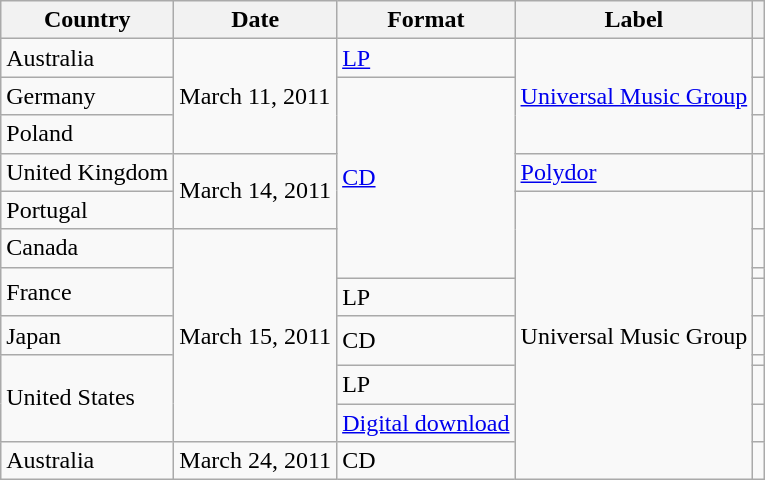<table class="wikitable">
<tr>
<th>Country</th>
<th>Date</th>
<th>Format</th>
<th>Label</th>
<th></th>
</tr>
<tr>
<td>Australia</td>
<td rowspan="3">March 11, 2011</td>
<td><a href='#'>LP</a></td>
<td rowspan="3"><a href='#'>Universal Music Group</a></td>
<td></td>
</tr>
<tr>
<td>Germany</td>
<td rowspan="6"><a href='#'>CD</a></td>
<td></td>
</tr>
<tr>
<td>Poland</td>
<td></td>
</tr>
<tr>
<td>United Kingdom</td>
<td rowspan="2">March 14, 2011</td>
<td><a href='#'>Polydor</a></td>
<td></td>
</tr>
<tr>
<td>Portugal</td>
<td rowspan="9">Universal Music Group</td>
<td></td>
</tr>
<tr>
<td>Canada</td>
<td rowspan="7">March 15, 2011</td>
<td></td>
</tr>
<tr>
<td rowspan="2">France</td>
<td></td>
</tr>
<tr>
<td>LP</td>
<td></td>
</tr>
<tr>
<td>Japan</td>
<td rowspan="2">CD</td>
<td></td>
</tr>
<tr>
<td rowspan="3">United States</td>
<td></td>
</tr>
<tr>
<td>LP</td>
<td></td>
</tr>
<tr>
<td><a href='#'>Digital download</a></td>
<td></td>
</tr>
<tr>
<td>Australia</td>
<td>March 24, 2011</td>
<td>CD</td>
<td></td>
</tr>
</table>
